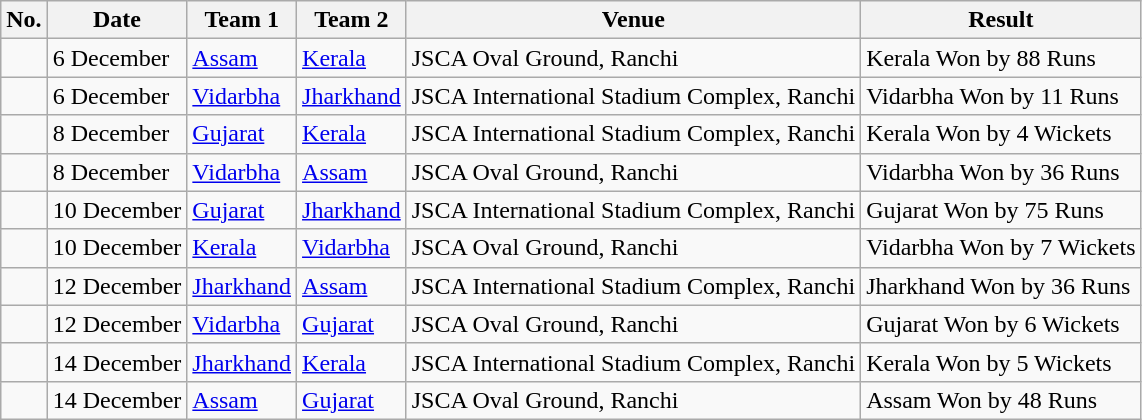<table class="wikitable collapsible collapsed">
<tr>
<th>No.</th>
<th>Date</th>
<th>Team 1</th>
<th>Team 2</th>
<th>Venue</th>
<th>Result</th>
</tr>
<tr>
<td> </td>
<td>6 December</td>
<td><a href='#'>Assam</a></td>
<td><a href='#'>Kerala</a></td>
<td>JSCA Oval Ground, Ranchi</td>
<td>Kerala Won by 88 Runs</td>
</tr>
<tr>
<td> </td>
<td>6 December</td>
<td><a href='#'>Vidarbha</a></td>
<td><a href='#'>Jharkhand</a></td>
<td>JSCA International Stadium Complex, Ranchi</td>
<td>Vidarbha Won by 11 Runs</td>
</tr>
<tr>
<td> </td>
<td>8 December</td>
<td><a href='#'>Gujarat</a></td>
<td><a href='#'>Kerala</a></td>
<td>JSCA International Stadium Complex, Ranchi</td>
<td>Kerala Won by 4 Wickets</td>
</tr>
<tr>
<td> </td>
<td>8 December</td>
<td><a href='#'>Vidarbha</a></td>
<td><a href='#'>Assam</a></td>
<td>JSCA Oval Ground, Ranchi</td>
<td>Vidarbha Won by 36 Runs</td>
</tr>
<tr>
<td> </td>
<td>10 December</td>
<td><a href='#'>Gujarat</a></td>
<td><a href='#'>Jharkhand</a></td>
<td>JSCA International Stadium Complex, Ranchi</td>
<td>Gujarat Won by 75 Runs</td>
</tr>
<tr>
<td> </td>
<td>10 December</td>
<td><a href='#'>Kerala</a></td>
<td><a href='#'>Vidarbha</a></td>
<td>JSCA Oval Ground, Ranchi</td>
<td>Vidarbha Won by 7 Wickets</td>
</tr>
<tr>
<td> </td>
<td>12 December</td>
<td><a href='#'>Jharkhand</a></td>
<td><a href='#'>Assam</a></td>
<td>JSCA International Stadium Complex, Ranchi</td>
<td>Jharkhand Won by 36 Runs</td>
</tr>
<tr>
<td> </td>
<td>12 December</td>
<td><a href='#'>Vidarbha</a></td>
<td><a href='#'>Gujarat</a></td>
<td>JSCA Oval Ground, Ranchi</td>
<td>Gujarat Won by 6 Wickets</td>
</tr>
<tr>
<td> </td>
<td>14 December</td>
<td><a href='#'>Jharkhand</a></td>
<td><a href='#'>Kerala</a></td>
<td>JSCA International Stadium Complex, Ranchi</td>
<td>Kerala Won by 5 Wickets</td>
</tr>
<tr>
<td> </td>
<td>14 December</td>
<td><a href='#'>Assam</a></td>
<td><a href='#'>Gujarat</a></td>
<td>JSCA Oval Ground, Ranchi</td>
<td>Assam Won by 48 Runs</td>
</tr>
</table>
